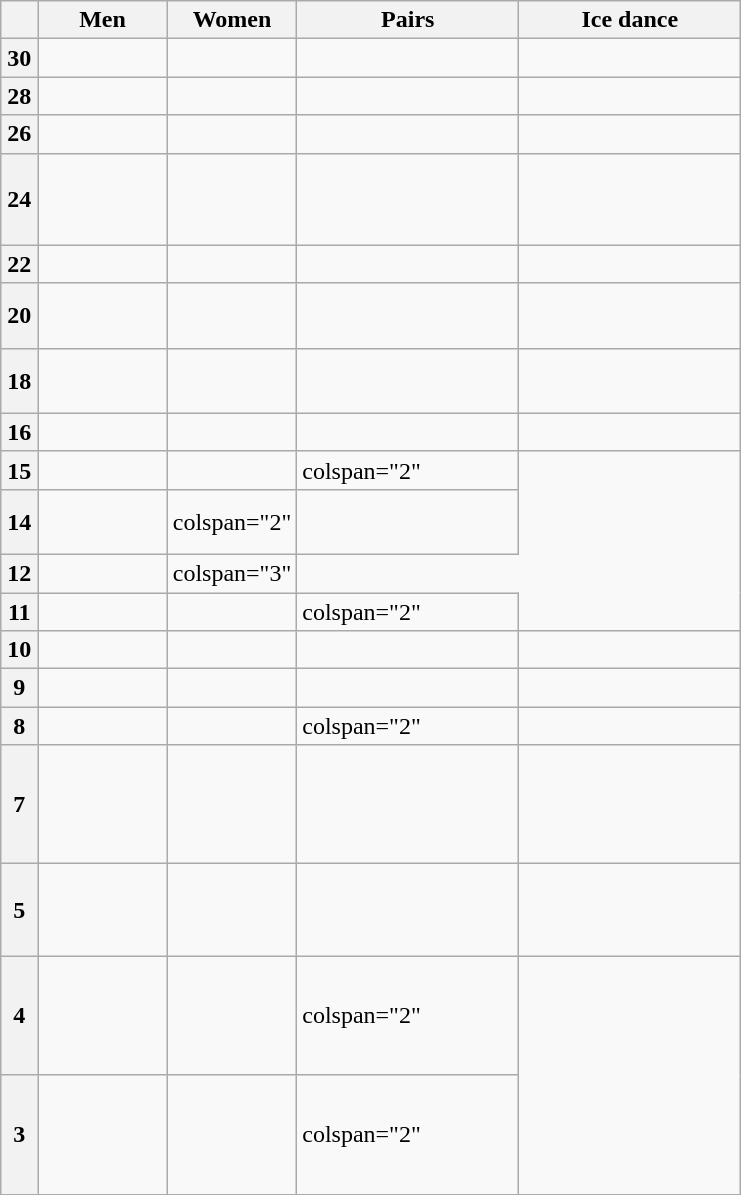<table class="wikitable">
<tr>
<th scope="col" style="width:5%"></th>
<th scope="col" style="width:17.5%">Men</th>
<th scope="col" style="width:17.5%">Women</th>
<th scope="col" style="width:30%">Pairs</th>
<th scope="col" style="width:30%">Ice dance</th>
</tr>
<tr>
<th scope="row">30</th>
<td valign="top"></td>
<td valign="top"></td>
<td valign="top"><br></td>
<td valign="top"><br></td>
</tr>
<tr>
<th scope="row">28</th>
<td valign="top"><br></td>
<td valign="top"></td>
<td valign="top"></td>
<td valign="top"><br></td>
</tr>
<tr>
<th scope="row">26</th>
<td valign="top"><br></td>
<td valign="top"></td>
<td valign="top"></td>
<td valign="top"><br></td>
</tr>
<tr>
<th scope="row">24</th>
<td valign="top"><br></td>
<td valign="top"><br><br></td>
<td valign="top"><br><br><br></td>
<td></td>
</tr>
<tr>
<th scope="row">22</th>
<td></td>
<td valign="top"></td>
<td></td>
<td valign="top"><br></td>
</tr>
<tr>
<th scope="row">20</th>
<td valign="top"><br><br></td>
<td valign="top"><br></td>
<td valign="top"></td>
<td valign="top"><br></td>
</tr>
<tr>
<th scope="row">18</th>
<td valign="top"><br><br></td>
<td valign="top"><br><br></td>
<td valign="top"><br><br></td>
<td valign="top"></td>
</tr>
<tr>
<th scope="row">16</th>
<td></td>
<td valign="top"></td>
<td valign="top"></td>
<td></td>
</tr>
<tr>
<th scope="row">15</th>
<td></td>
<td valign="top"></td>
<td>colspan="2" </td>
</tr>
<tr>
<th scope="row">14</th>
<td valign="top"></td>
<td>colspan="2" </td>
<td valign="top"><br><br></td>
</tr>
<tr>
<th scope="row">12</th>
<td valign="top"></td>
<td>colspan="3" </td>
</tr>
<tr>
<th scope="row">11</th>
<td></td>
<td valign="top"></td>
<td>colspan="2" </td>
</tr>
<tr>
<th scope="row">10</th>
<td></td>
<td valign="top"><br></td>
<td valign="top"></td>
<td valign="top"></td>
</tr>
<tr>
<th scope="row">9</th>
<td></td>
<td valign="top"></td>
<td></td>
<td valign="top"></td>
</tr>
<tr>
<th scope="row">8</th>
<td></td>
<td valign="top"></td>
<td>colspan="2" </td>
</tr>
<tr>
<th scope="row">7</th>
<td valign="top"><br><br></td>
<td valign="top"><br></td>
<td valign="top"><br><br><br><br></td>
<td valign="top"><br></td>
</tr>
<tr>
<th scope="row">5</th>
<td valign="top"><br><br><br></td>
<td valign="top"><br></td>
<td valign="top"><br><br></td>
<td valign="top"><br><br></td>
</tr>
<tr>
<th scope="row">4</th>
<td valign="top"><br><br><br><br></td>
<td valign="top"><br><br></td>
<td>colspan="2" </td>
</tr>
<tr>
<th scope="row">3</th>
<td valign="top"><br><br><br><br></td>
<td valign="top"><br><br><br><br></td>
<td>colspan="2" </td>
</tr>
</table>
